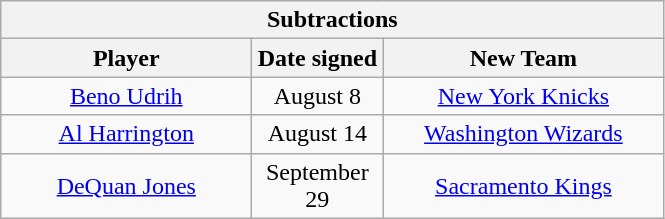<table class="wikitable" style="text-align:center">
<tr>
<th colspan=3>Subtractions</th>
</tr>
<tr>
<th style="width:160px">Player</th>
<th style="width:80px">Date signed</th>
<th style="width:180px">New Team</th>
</tr>
<tr>
<td><a href='#'>Beno Udrih</a></td>
<td>August 8</td>
<td><a href='#'>New York Knicks</a></td>
</tr>
<tr>
<td><a href='#'>Al Harrington</a></td>
<td>August 14</td>
<td><a href='#'>Washington Wizards</a></td>
</tr>
<tr>
<td><a href='#'>DeQuan Jones</a></td>
<td>September 29</td>
<td><a href='#'>Sacramento Kings</a></td>
</tr>
</table>
